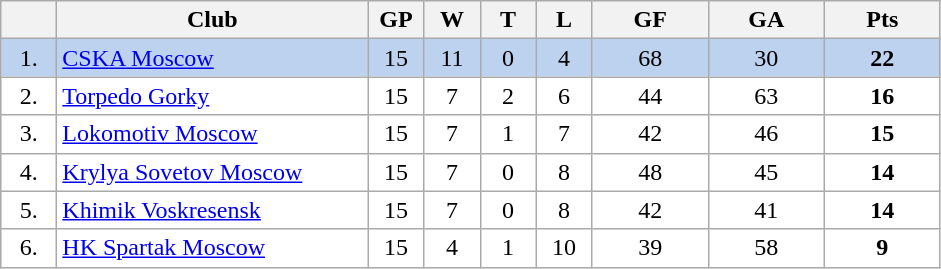<table class="wikitable">
<tr>
<th width="30"></th>
<th width="200">Club</th>
<th width="30">GP</th>
<th width="30">W</th>
<th width="30">T</th>
<th width="30">L</th>
<th width="70">GF</th>
<th width="70">GA</th>
<th width="70">Pts</th>
</tr>
<tr bgcolor="#BCD2EE" align="center">
<td>1.</td>
<td align="left"><a href='#'>CSKA Moscow</a></td>
<td>15</td>
<td>11</td>
<td>0</td>
<td>4</td>
<td>68</td>
<td>30</td>
<td><strong>22</strong></td>
</tr>
<tr bgcolor="#FFFFFF" align="center">
<td>2.</td>
<td align="left"><a href='#'>Torpedo Gorky</a></td>
<td>15</td>
<td>7</td>
<td>2</td>
<td>6</td>
<td>44</td>
<td>63</td>
<td><strong>16</strong></td>
</tr>
<tr bgcolor="#FFFFFF" align="center">
<td>3.</td>
<td align="left"><a href='#'>Lokomotiv Moscow</a></td>
<td>15</td>
<td>7</td>
<td>1</td>
<td>7</td>
<td>42</td>
<td>46</td>
<td><strong>15</strong></td>
</tr>
<tr bgcolor="#FFFFFF" align="center">
<td>4.</td>
<td align="left"><a href='#'>Krylya Sovetov Moscow</a></td>
<td>15</td>
<td>7</td>
<td>0</td>
<td>8</td>
<td>48</td>
<td>45</td>
<td><strong>14</strong></td>
</tr>
<tr bgcolor="#FFFFFF" align="center">
<td>5.</td>
<td align="left"><a href='#'>Khimik Voskresensk</a></td>
<td>15</td>
<td>7</td>
<td>0</td>
<td>8</td>
<td>42</td>
<td>41</td>
<td><strong>14</strong></td>
</tr>
<tr bgcolor="#FFFFFF" align="center">
<td>6.</td>
<td align="left"><a href='#'>HK Spartak Moscow</a></td>
<td>15</td>
<td>4</td>
<td>1</td>
<td>10</td>
<td>39</td>
<td>58</td>
<td><strong>9</strong></td>
</tr>
</table>
